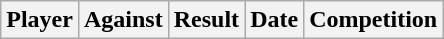<table class="wikitable sortable">
<tr>
<th>Player</th>
<th>Against</th>
<th>Result</th>
<th>Date</th>
<th>Competition</th>
</tr>
</table>
